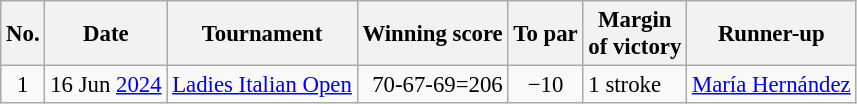<table class="wikitable" style="font-size:95%;">
<tr>
<th>No.</th>
<th>Date</th>
<th>Tournament</th>
<th>Winning score</th>
<th>To par</th>
<th>Margin<br>of victory</th>
<th>Runner-up</th>
</tr>
<tr>
<td align=center>1</td>
<td align=right>16 Jun <a href='#'>2024</a></td>
<td><a href='#'>Ladies Italian Open</a></td>
<td align=right>70-67-69=206</td>
<td align=center>−10</td>
<td>1 stroke</td>
<td> <a href='#'>María Hernández</a></td>
</tr>
</table>
